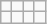<table class="wikitable">
<tr>
<td></td>
<td></td>
<td></td>
<td></td>
</tr>
<tr>
<td></td>
<td></td>
<td></td>
<td></td>
</tr>
</table>
